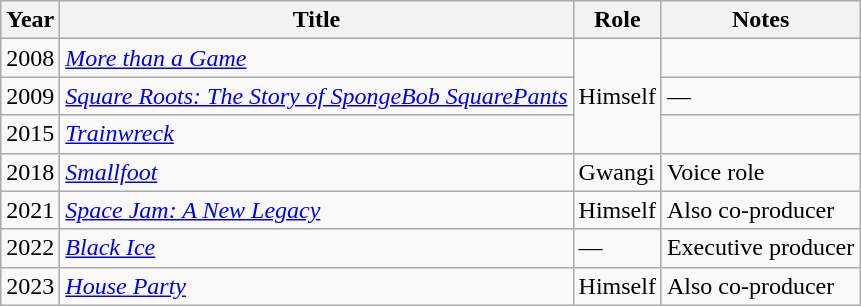<table class="wikitable sortable">
<tr>
<th>Year</th>
<th>Title</th>
<th>Role</th>
<th class="unsortable">Notes</th>
</tr>
<tr>
<td>2008</td>
<td><em><a href='#'>More than a Game</a></em></td>
<td rowspan="3">Himself</td>
<td></td>
</tr>
<tr>
<td>2009</td>
<td><em><a href='#'>Square Roots: The Story of SpongeBob SquarePants</a></em></td>
<td>—</td>
</tr>
<tr>
<td>2015</td>
<td><em><a href='#'>Trainwreck</a></em></td>
<td></td>
</tr>
<tr>
<td>2018</td>
<td><em><a href='#'>Smallfoot</a></em></td>
<td>Gwangi</td>
<td>Voice role</td>
</tr>
<tr>
<td>2021</td>
<td><em><a href='#'>Space Jam: A New Legacy</a></em></td>
<td>Himself</td>
<td>Also co-producer</td>
</tr>
<tr>
<td>2022</td>
<td><em><a href='#'>Black Ice</a></em></td>
<td>—</td>
<td>Executive producer</td>
</tr>
<tr>
<td>2023</td>
<td><em><a href='#'>House Party</a></em></td>
<td>Himself</td>
<td>Also co-producer</td>
</tr>
</table>
